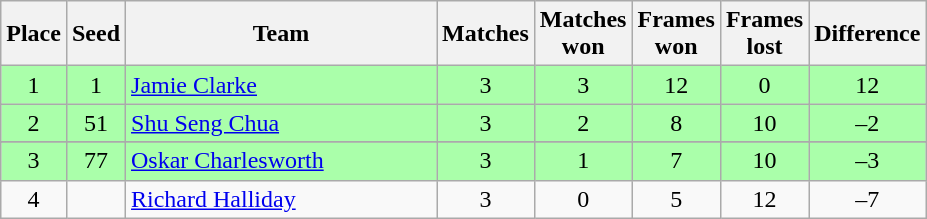<table class="wikitable" style="text-align: center;">
<tr>
<th width=20>Place</th>
<th width=20>Seed</th>
<th width=200>Team</th>
<th width=20>Matches</th>
<th width=20>Matches won</th>
<th width=20>Frames won</th>
<th width=20>Frames lost</th>
<th width=20>Difference</th>
</tr>
<tr style="background:#aaffaa;">
<td>1</td>
<td>1</td>
<td style="text-align:left;"> <a href='#'>Jamie Clarke</a></td>
<td>3</td>
<td>3</td>
<td>12</td>
<td>0</td>
<td>12</td>
</tr>
<tr style="background:#aaffaa;">
<td>2</td>
<td>51</td>
<td style="text-align:left;"> <a href='#'>Shu Seng Chua</a></td>
<td>3</td>
<td>2</td>
<td>8</td>
<td>10</td>
<td>–2</td>
</tr>
<tr>
</tr>
<tr style="background:#aaffaa;">
<td>3</td>
<td>77</td>
<td style="text-align:left;"> <a href='#'>Oskar Charlesworth</a></td>
<td>3</td>
<td>1</td>
<td>7</td>
<td>10</td>
<td>–3</td>
</tr>
<tr>
<td>4</td>
<td></td>
<td style="text-align:left;"> <a href='#'>Richard Halliday</a></td>
<td>3</td>
<td>0</td>
<td>5</td>
<td>12</td>
<td>–7</td>
</tr>
</table>
